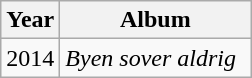<table class="wikitable">
<tr>
<th align="center" width="10">Year</th>
<th align="center" width="120">Album</th>
</tr>
<tr>
<td style="text-align:center;">2014</td>
<td><em>Byen sover aldrig</em></td>
</tr>
</table>
